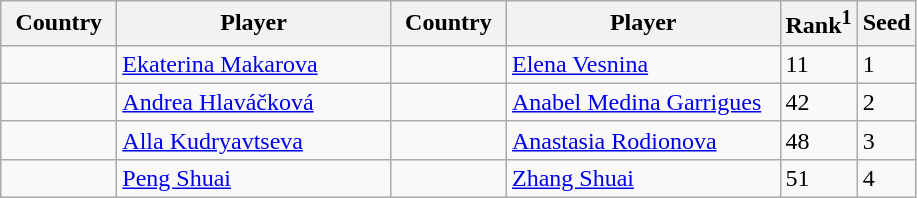<table class="sortable wikitable">
<tr>
<th width="70">Country</th>
<th width="175">Player</th>
<th width="70">Country</th>
<th width="175">Player</th>
<th>Rank<sup>1</sup></th>
<th>Seed</th>
</tr>
<tr>
<td></td>
<td><a href='#'>Ekaterina Makarova</a></td>
<td></td>
<td><a href='#'>Elena Vesnina</a></td>
<td>11</td>
<td>1</td>
</tr>
<tr>
<td></td>
<td><a href='#'>Andrea Hlaváčková</a></td>
<td></td>
<td><a href='#'>Anabel Medina Garrigues</a></td>
<td>42</td>
<td>2</td>
</tr>
<tr>
<td></td>
<td><a href='#'>Alla Kudryavtseva</a></td>
<td></td>
<td><a href='#'>Anastasia Rodionova</a></td>
<td>48</td>
<td>3</td>
</tr>
<tr>
<td></td>
<td><a href='#'>Peng Shuai</a></td>
<td></td>
<td><a href='#'>Zhang Shuai</a></td>
<td>51</td>
<td>4</td>
</tr>
</table>
